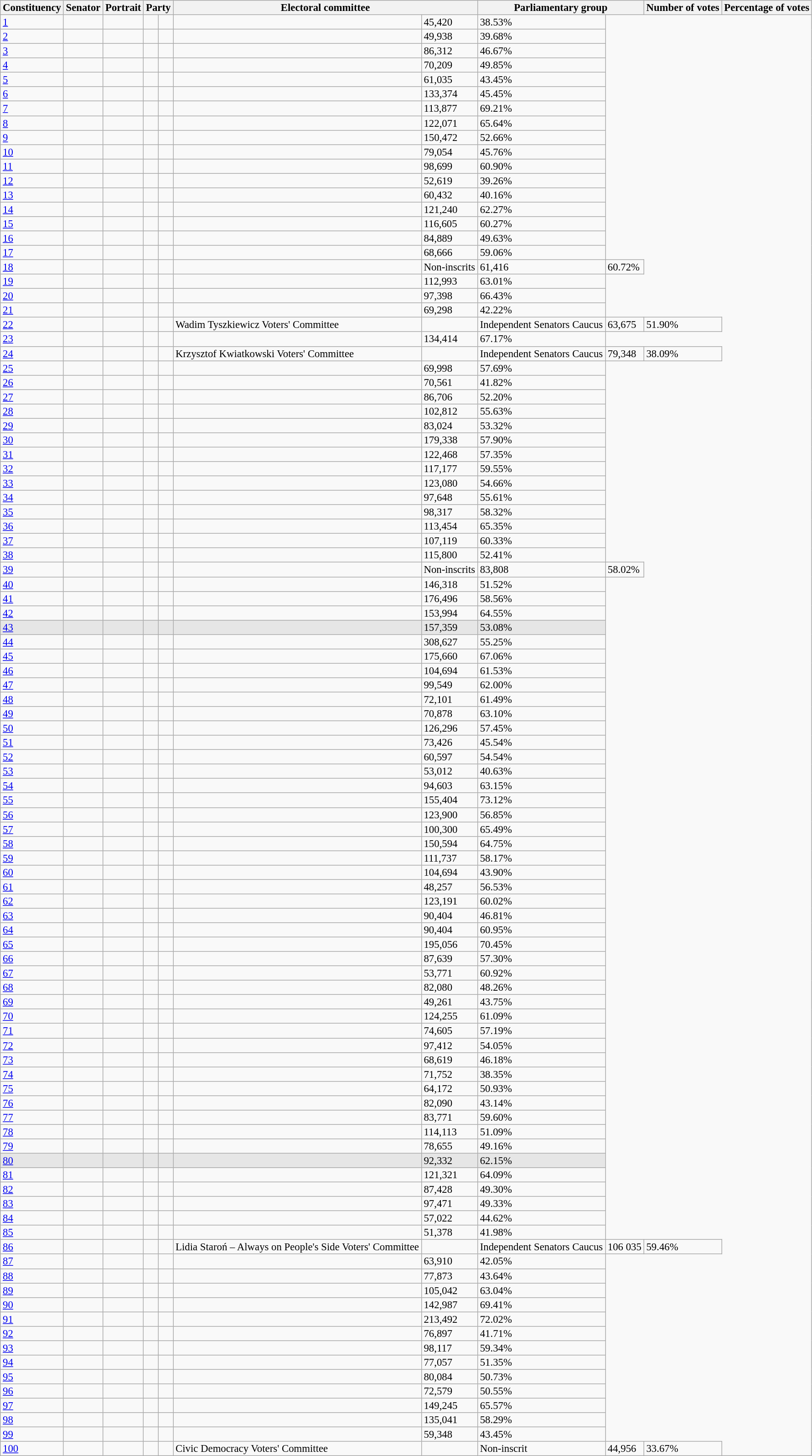<table class="wikitable sortable" style="font-size:95%;line-height:14px;">
<tr>
<th>Constituency</th>
<th>Senator</th>
<th class=unsortable>Portrait</th>
<th colspan="2">Party</th>
<th colspan="2">Electoral committee</th>
<th colspan="2">Parliamentary group</th>
<th>Number of votes</th>
<th>Percentage of votes</th>
</tr>
<tr>
<td><a href='#'>1</a></td>
<td></td>
<td></td>
<td></td>
<td></td>
<td></td>
<td>45,420</td>
<td>38.53%</td>
</tr>
<tr>
<td><a href='#'>2</a></td>
<td></td>
<td></td>
<td></td>
<td></td>
<td></td>
<td>49,938</td>
<td>39.68%</td>
</tr>
<tr>
<td><a href='#'>3</a></td>
<td></td>
<td></td>
<td></td>
<td></td>
<td></td>
<td>86,312</td>
<td>46.67%</td>
</tr>
<tr>
<td><a href='#'>4</a></td>
<td></td>
<td></td>
<td></td>
<td></td>
<td></td>
<td>70,209</td>
<td>49.85%</td>
</tr>
<tr>
<td><a href='#'>5</a></td>
<td></td>
<td></td>
<td></td>
<td></td>
<td></td>
<td>61,035</td>
<td>43.45%</td>
</tr>
<tr>
<td><a href='#'>6</a></td>
<td></td>
<td></td>
<td></td>
<td></td>
<td></td>
<td>133,374</td>
<td>45.45%</td>
</tr>
<tr>
<td><a href='#'>7</a></td>
<td></td>
<td></td>
<td></td>
<td></td>
<td></td>
<td>113,877</td>
<td>69.21%</td>
</tr>
<tr>
<td><a href='#'>8</a></td>
<td></td>
<td></td>
<td></td>
<td></td>
<td></td>
<td>122,071</td>
<td>65.64%</td>
</tr>
<tr>
<td><a href='#'>9</a></td>
<td></td>
<td></td>
<td></td>
<td></td>
<td></td>
<td>150,472</td>
<td>52.66%</td>
</tr>
<tr>
<td><a href='#'>10</a></td>
<td></td>
<td></td>
<td></td>
<td></td>
<td></td>
<td>79,054</td>
<td>45.76%</td>
</tr>
<tr>
<td><a href='#'>11</a></td>
<td></td>
<td></td>
<td></td>
<td></td>
<td></td>
<td>98,699</td>
<td>60.90%</td>
</tr>
<tr>
<td><a href='#'>12</a></td>
<td></td>
<td></td>
<td></td>
<td></td>
<td></td>
<td>52,619</td>
<td>39.26%</td>
</tr>
<tr>
<td><a href='#'>13</a></td>
<td></td>
<td></td>
<td></td>
<td></td>
<td></td>
<td>60,432</td>
<td>40.16%</td>
</tr>
<tr>
<td><a href='#'>14</a></td>
<td></td>
<td></td>
<td></td>
<td></td>
<td></td>
<td>121,240</td>
<td>62.27%</td>
</tr>
<tr>
<td><a href='#'>15</a></td>
<td></td>
<td></td>
<td></td>
<td></td>
<td></td>
<td>116,605</td>
<td>60.27%</td>
</tr>
<tr>
<td><a href='#'>16</a></td>
<td></td>
<td></td>
<td></td>
<td></td>
<td></td>
<td>84,889</td>
<td>49.63%</td>
</tr>
<tr>
<td><a href='#'>17</a></td>
<td></td>
<td></td>
<td></td>
<td></td>
<td></td>
<td>68,666</td>
<td>59.06%</td>
</tr>
<tr>
<td><a href='#'>18</a></td>
<td></td>
<td></td>
<td></td>
<td></td>
<td></td>
<td>Non-inscrits</td>
<td>61,416</td>
<td>60.72%</td>
</tr>
<tr>
<td><a href='#'>19</a></td>
<td></td>
<td></td>
<td></td>
<td></td>
<td></td>
<td>112,993</td>
<td>63.01%</td>
</tr>
<tr>
<td><a href='#'>20</a></td>
<td></td>
<td></td>
<td></td>
<td></td>
<td></td>
<td>97,398</td>
<td>66.43%</td>
</tr>
<tr>
<td><a href='#'>21</a></td>
<td></td>
<td></td>
<td></td>
<td></td>
<td></td>
<td>69,298</td>
<td>42.22%</td>
</tr>
<tr>
<td><a href='#'>22</a></td>
<td></td>
<td></td>
<td></td>
<td></td>
<td>Wadim Tyszkiewicz Voters' Committee</td>
<td></td>
<td>Independent Senators Caucus</td>
<td>63,675</td>
<td>51.90%</td>
</tr>
<tr>
<td><a href='#'>23</a></td>
<td></td>
<td></td>
<td></td>
<td></td>
<td></td>
<td>134,414</td>
<td>67.17%</td>
</tr>
<tr>
<td><a href='#'>24</a></td>
<td></td>
<td></td>
<td></td>
<td></td>
<td>Krzysztof Kwiatkowski Voters' Committee</td>
<td></td>
<td>Independent Senators Caucus</td>
<td>79,348</td>
<td>38.09%</td>
</tr>
<tr>
<td><a href='#'>25</a></td>
<td></td>
<td></td>
<td></td>
<td></td>
<td></td>
<td>69,998</td>
<td>57.69%</td>
</tr>
<tr>
<td><a href='#'>26</a></td>
<td></td>
<td></td>
<td></td>
<td></td>
<td></td>
<td>70,561</td>
<td>41.82%</td>
</tr>
<tr>
<td><a href='#'>27</a></td>
<td></td>
<td></td>
<td></td>
<td></td>
<td></td>
<td>86,706</td>
<td>52.20%</td>
</tr>
<tr>
<td><a href='#'>28</a></td>
<td></td>
<td></td>
<td></td>
<td></td>
<td></td>
<td>102,812</td>
<td>55.63%</td>
</tr>
<tr>
<td><a href='#'>29</a></td>
<td></td>
<td></td>
<td></td>
<td></td>
<td></td>
<td>83,024</td>
<td>53.32%</td>
</tr>
<tr>
<td><a href='#'>30</a></td>
<td></td>
<td></td>
<td></td>
<td></td>
<td></td>
<td>179,338</td>
<td>57.90%</td>
</tr>
<tr>
<td><a href='#'>31</a></td>
<td></td>
<td></td>
<td></td>
<td></td>
<td></td>
<td>122,468</td>
<td>57.35%</td>
</tr>
<tr>
<td><a href='#'>32</a></td>
<td></td>
<td></td>
<td></td>
<td></td>
<td></td>
<td>117,177</td>
<td>59.55%</td>
</tr>
<tr>
<td><a href='#'>33</a></td>
<td></td>
<td></td>
<td></td>
<td></td>
<td></td>
<td>123,080</td>
<td>54.66%</td>
</tr>
<tr>
<td><a href='#'>34</a></td>
<td></td>
<td></td>
<td></td>
<td></td>
<td></td>
<td>97,648</td>
<td>55.61%</td>
</tr>
<tr>
<td><a href='#'>35</a></td>
<td></td>
<td></td>
<td></td>
<td></td>
<td></td>
<td>98,317</td>
<td>58.32%</td>
</tr>
<tr>
<td><a href='#'>36</a></td>
<td></td>
<td></td>
<td></td>
<td></td>
<td></td>
<td>113,454</td>
<td>65.35%</td>
</tr>
<tr>
<td><a href='#'>37</a></td>
<td></td>
<td></td>
<td></td>
<td></td>
<td></td>
<td>107,119</td>
<td>60.33%</td>
</tr>
<tr>
<td><a href='#'>38</a></td>
<td></td>
<td></td>
<td></td>
<td></td>
<td></td>
<td>115,800</td>
<td>52.41%</td>
</tr>
<tr>
<td><a href='#'>39</a></td>
<td></td>
<td></td>
<td></td>
<td></td>
<td></td>
<td>Non-inscrits</td>
<td>83,808</td>
<td>58.02%</td>
</tr>
<tr>
<td><a href='#'>40</a></td>
<td></td>
<td></td>
<td></td>
<td></td>
<td></td>
<td>146,318</td>
<td>51.52%</td>
</tr>
<tr>
<td><a href='#'>41</a></td>
<td></td>
<td></td>
<td></td>
<td></td>
<td></td>
<td>176,496</td>
<td>58.56%</td>
</tr>
<tr>
<td><a href='#'>42</a></td>
<td></td>
<td></td>
<td></td>
<td></td>
<td></td>
<td>153,994</td>
<td>64.55%</td>
</tr>
<tr style="background: #E6E6E6;">
<td><a href='#'>43</a></td>
<td> </td>
<td></td>
<td></td>
<td></td>
<td></td>
<td>157,359</td>
<td>53.08%</td>
</tr>
<tr>
<td><a href='#'>44</a></td>
<td></td>
<td></td>
<td></td>
<td></td>
<td></td>
<td>308,627</td>
<td>55.25%</td>
</tr>
<tr>
<td><a href='#'>45</a></td>
<td></td>
<td></td>
<td></td>
<td></td>
<td></td>
<td>175,660</td>
<td>67.06%</td>
</tr>
<tr>
<td><a href='#'>46</a></td>
<td></td>
<td></td>
<td></td>
<td></td>
<td></td>
<td>104,694</td>
<td>61.53%</td>
</tr>
<tr>
<td><a href='#'>47</a></td>
<td></td>
<td></td>
<td></td>
<td></td>
<td></td>
<td>99,549</td>
<td>62.00%</td>
</tr>
<tr>
<td><a href='#'>48</a></td>
<td></td>
<td></td>
<td></td>
<td></td>
<td></td>
<td>72,101</td>
<td>61.49%</td>
</tr>
<tr>
<td><a href='#'>49</a></td>
<td></td>
<td></td>
<td></td>
<td></td>
<td></td>
<td>70,878</td>
<td>63.10%</td>
</tr>
<tr>
<td><a href='#'>50</a></td>
<td></td>
<td></td>
<td></td>
<td></td>
<td></td>
<td>126,296</td>
<td>57.45%</td>
</tr>
<tr>
<td><a href='#'>51</a></td>
<td></td>
<td></td>
<td></td>
<td></td>
<td></td>
<td>73,426</td>
<td>45.54%</td>
</tr>
<tr>
<td><a href='#'>52</a></td>
<td></td>
<td></td>
<td></td>
<td></td>
<td></td>
<td>60,597</td>
<td>54.54%</td>
</tr>
<tr>
<td><a href='#'>53</a></td>
<td></td>
<td></td>
<td></td>
<td></td>
<td></td>
<td>53,012</td>
<td>40.63%</td>
</tr>
<tr>
<td><a href='#'>54</a></td>
<td></td>
<td></td>
<td></td>
<td></td>
<td></td>
<td>94,603</td>
<td>63.15%</td>
</tr>
<tr>
<td><a href='#'>55</a></td>
<td></td>
<td></td>
<td></td>
<td></td>
<td></td>
<td>155,404</td>
<td>73.12%</td>
</tr>
<tr>
<td><a href='#'>56</a></td>
<td></td>
<td></td>
<td></td>
<td></td>
<td></td>
<td>123,900</td>
<td>56.85%</td>
</tr>
<tr>
<td><a href='#'>57</a></td>
<td></td>
<td></td>
<td></td>
<td></td>
<td></td>
<td>100,300</td>
<td>65.49%</td>
</tr>
<tr>
<td><a href='#'>58</a></td>
<td></td>
<td></td>
<td></td>
<td></td>
<td></td>
<td>150,594</td>
<td>64.75%</td>
</tr>
<tr>
<td><a href='#'>59</a></td>
<td></td>
<td></td>
<td></td>
<td></td>
<td></td>
<td>111,737</td>
<td>58.17%</td>
</tr>
<tr>
<td><a href='#'>60</a></td>
<td></td>
<td></td>
<td></td>
<td></td>
<td></td>
<td>104,694</td>
<td>43.90%</td>
</tr>
<tr>
<td><a href='#'>61</a></td>
<td></td>
<td></td>
<td></td>
<td></td>
<td></td>
<td>48,257</td>
<td>56.53%</td>
</tr>
<tr>
<td><a href='#'>62</a></td>
<td></td>
<td></td>
<td></td>
<td></td>
<td></td>
<td>123,191</td>
<td>60.02%</td>
</tr>
<tr>
<td><a href='#'>63</a></td>
<td></td>
<td></td>
<td></td>
<td></td>
<td></td>
<td>90,404</td>
<td>46.81%</td>
</tr>
<tr>
<td><a href='#'>64</a></td>
<td></td>
<td></td>
<td></td>
<td></td>
<td></td>
<td>90,404</td>
<td>60.95%</td>
</tr>
<tr>
<td><a href='#'>65</a></td>
<td></td>
<td></td>
<td></td>
<td></td>
<td></td>
<td>195,056</td>
<td>70.45%</td>
</tr>
<tr>
<td><a href='#'>66</a></td>
<td></td>
<td></td>
<td></td>
<td></td>
<td></td>
<td>87,639</td>
<td>57.30%</td>
</tr>
<tr>
<td><a href='#'>67</a></td>
<td></td>
<td></td>
<td></td>
<td></td>
<td></td>
<td>53,771</td>
<td>60.92%</td>
</tr>
<tr>
<td><a href='#'>68</a></td>
<td></td>
<td></td>
<td></td>
<td></td>
<td></td>
<td>82,080</td>
<td>48.26%</td>
</tr>
<tr>
<td><a href='#'>69</a></td>
<td></td>
<td></td>
<td></td>
<td></td>
<td></td>
<td>49,261</td>
<td>43.75%</td>
</tr>
<tr>
<td><a href='#'>70</a></td>
<td></td>
<td></td>
<td></td>
<td></td>
<td></td>
<td>124,255</td>
<td>61.09%</td>
</tr>
<tr>
<td><a href='#'>71</a></td>
<td></td>
<td></td>
<td></td>
<td></td>
<td></td>
<td>74,605</td>
<td>57.19%</td>
</tr>
<tr>
<td><a href='#'>72</a></td>
<td></td>
<td></td>
<td></td>
<td></td>
<td></td>
<td>97,412</td>
<td>54.05%</td>
</tr>
<tr>
<td><a href='#'>73</a></td>
<td></td>
<td></td>
<td></td>
<td></td>
<td></td>
<td>68,619</td>
<td>46.18%</td>
</tr>
<tr>
<td><a href='#'>74</a></td>
<td></td>
<td></td>
<td></td>
<td></td>
<td></td>
<td>71,752</td>
<td>38.35%</td>
</tr>
<tr>
<td><a href='#'>75</a></td>
<td></td>
<td></td>
<td></td>
<td></td>
<td></td>
<td>64,172</td>
<td>50.93%</td>
</tr>
<tr>
<td><a href='#'>76</a></td>
<td></td>
<td></td>
<td></td>
<td></td>
<td></td>
<td>82,090</td>
<td>43.14%</td>
</tr>
<tr>
<td><a href='#'>77</a></td>
<td></td>
<td></td>
<td></td>
<td></td>
<td></td>
<td>83,771</td>
<td>59.60%</td>
</tr>
<tr>
<td><a href='#'>78</a></td>
<td></td>
<td></td>
<td></td>
<td></td>
<td></td>
<td>114,113</td>
<td>51.09%</td>
</tr>
<tr>
<td><a href='#'>79</a></td>
<td></td>
<td></td>
<td></td>
<td></td>
<td></td>
<td>78,655</td>
<td>49.16%</td>
</tr>
<tr style="background: #E6E6E6;">
<td><a href='#'>80</a></td>
<td> </td>
<td></td>
<td></td>
<td></td>
<td></td>
<td>92,332</td>
<td>62.15%</td>
</tr>
<tr>
<td><a href='#'>81</a></td>
<td></td>
<td></td>
<td></td>
<td></td>
<td></td>
<td>121,321</td>
<td>64.09%</td>
</tr>
<tr>
<td><a href='#'>82</a></td>
<td></td>
<td></td>
<td></td>
<td></td>
<td></td>
<td>87,428</td>
<td>49.30%</td>
</tr>
<tr>
<td><a href='#'>83</a></td>
<td></td>
<td></td>
<td></td>
<td></td>
<td></td>
<td>97,471</td>
<td>49.33%</td>
</tr>
<tr>
<td><a href='#'>84</a></td>
<td></td>
<td></td>
<td></td>
<td></td>
<td></td>
<td>57,022</td>
<td>44.62%</td>
</tr>
<tr>
<td><a href='#'>85</a></td>
<td></td>
<td></td>
<td></td>
<td></td>
<td></td>
<td>51,378</td>
<td>41.98%</td>
</tr>
<tr>
<td><a href='#'>86</a></td>
<td></td>
<td></td>
<td></td>
<td></td>
<td>Lidia Staroń – Always on People's Side Voters' Committee</td>
<td></td>
<td>Independent Senators Caucus</td>
<td>106 035</td>
<td>59.46%</td>
</tr>
<tr>
<td><a href='#'>87</a></td>
<td></td>
<td></td>
<td></td>
<td></td>
<td></td>
<td>63,910</td>
<td>42.05%</td>
</tr>
<tr>
<td><a href='#'>88</a></td>
<td></td>
<td></td>
<td></td>
<td></td>
<td></td>
<td>77,873</td>
<td>43.64%</td>
</tr>
<tr>
<td><a href='#'>89</a></td>
<td></td>
<td></td>
<td></td>
<td></td>
<td></td>
<td>105,042</td>
<td>63.04%</td>
</tr>
<tr>
<td><a href='#'>90</a></td>
<td></td>
<td></td>
<td></td>
<td></td>
<td></td>
<td>142,987</td>
<td>69.41%</td>
</tr>
<tr>
<td><a href='#'>91</a></td>
<td></td>
<td></td>
<td></td>
<td></td>
<td></td>
<td>213,492</td>
<td>72.02%</td>
</tr>
<tr>
<td><a href='#'>92</a></td>
<td></td>
<td></td>
<td></td>
<td></td>
<td></td>
<td>76,897</td>
<td>41.71%</td>
</tr>
<tr>
<td><a href='#'>93</a></td>
<td></td>
<td></td>
<td></td>
<td></td>
<td></td>
<td>98,117</td>
<td>59.34%</td>
</tr>
<tr>
<td><a href='#'>94</a></td>
<td></td>
<td></td>
<td></td>
<td></td>
<td></td>
<td>77,057</td>
<td>51.35%</td>
</tr>
<tr>
<td><a href='#'>95</a></td>
<td></td>
<td></td>
<td></td>
<td></td>
<td></td>
<td>80,084</td>
<td>50.73%</td>
</tr>
<tr>
<td><a href='#'>96</a></td>
<td></td>
<td></td>
<td></td>
<td></td>
<td></td>
<td>72,579</td>
<td>50.55%</td>
</tr>
<tr>
<td><a href='#'>97</a></td>
<td></td>
<td></td>
<td></td>
<td></td>
<td></td>
<td>149,245</td>
<td>65.57%</td>
</tr>
<tr>
<td><a href='#'>98</a></td>
<td></td>
<td></td>
<td></td>
<td></td>
<td></td>
<td>135,041</td>
<td>58.29%</td>
</tr>
<tr>
<td><a href='#'>99</a></td>
<td></td>
<td></td>
<td></td>
<td></td>
<td></td>
<td>59,348</td>
<td>43.45%</td>
</tr>
<tr>
<td><a href='#'>100</a></td>
<td></td>
<td></td>
<td></td>
<td></td>
<td>Civic Democracy Voters' Committee</td>
<td></td>
<td>Non-inscrit</td>
<td>44,956</td>
<td>33.67%</td>
</tr>
</table>
